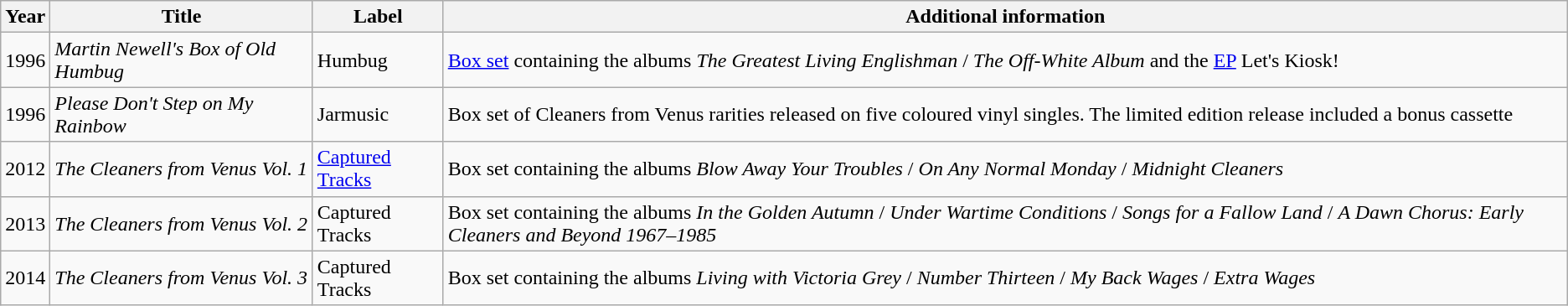<table class="wikitable">
<tr>
<th>Year</th>
<th>Title</th>
<th>Label</th>
<th>Additional information</th>
</tr>
<tr>
<td>1996</td>
<td><em>Martin Newell's Box of Old Humbug</em></td>
<td>Humbug</td>
<td><a href='#'>Box set</a> containing the albums <em>The Greatest Living Englishman</em> / <em>The Off-White Album</em> and the <a href='#'>EP</a> Let's Kiosk!</td>
</tr>
<tr>
<td>1996</td>
<td><em>Please Don't Step on My Rainbow</em></td>
<td>Jarmusic</td>
<td>Box set of Cleaners from Venus rarities released on five coloured vinyl singles. The limited edition release included a bonus cassette</td>
</tr>
<tr>
<td>2012</td>
<td><em>The Cleaners from Venus Vol. 1</em></td>
<td><a href='#'>Captured Tracks</a></td>
<td>Box set containing the albums <em>Blow Away Your Troubles</em> / <em>On Any Normal Monday</em> / <em>Midnight Cleaners</em></td>
</tr>
<tr>
<td>2013</td>
<td><em>The Cleaners from Venus Vol. 2</em></td>
<td>Captured Tracks</td>
<td>Box set containing the albums <em>In the Golden Autumn</em> / <em>Under Wartime Conditions</em> / <em>Songs for a Fallow Land</em> / <em>A Dawn Chorus: Early Cleaners and Beyond 1967–1985</em></td>
</tr>
<tr>
<td>2014</td>
<td><em>The Cleaners from Venus Vol. 3</em></td>
<td>Captured Tracks</td>
<td>Box set containing the albums <em>Living with Victoria Grey</em> / <em>Number Thirteen</em> / <em>My Back Wages</em> / <em>Extra Wages</em></td>
</tr>
</table>
